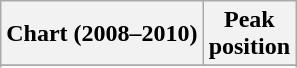<table class="wikitable sortable plainrowheaders">
<tr>
<th>Chart (2008–2010)</th>
<th>Peak<br>position</th>
</tr>
<tr>
</tr>
<tr>
</tr>
<tr>
</tr>
<tr>
</tr>
<tr>
</tr>
</table>
